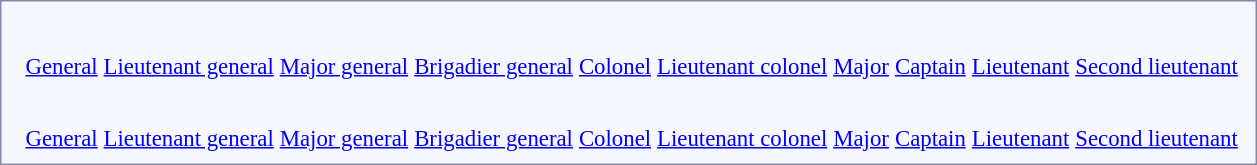<table style="border:1px solid #8888aa; background-color:#f7f8ff; padding:5px; font-size:95%; margin: 0px 12px 12px 0px;">
<tr style="text-align:center;">
<td rowspan=3><strong></strong><br></td>
<td colspan=2 rowspan=3></td>
<td colspan=2></td>
<td colspan=2></td>
<td colspan=2></td>
<td colspan=2></td>
<td colspan=2></td>
<td colspan=2></td>
<td colspan=2></td>
<td colspan=2></td>
<td colspan=3></td>
<td colspan=3></td>
<td colspan=12></td>
</tr>
<tr style="text-align:center;">
<td colspan=2><br></td>
<td colspan=2><br></td>
<td colspan=2><br></td>
<td colspan=2><br></td>
<td colspan=2><br></td>
<td colspan=2><br></td>
<td colspan=2><br></td>
<td colspan=2><br></td>
<td colspan=3><br></td>
<td colspan=3><br></td>
<td colspan=12></td>
</tr>
<tr style="text-align:center;">
<td colspan=2><a href='#'>General</a></td>
<td colspan=2><a href='#'>Lieutenant general</a></td>
<td colspan=2><a href='#'>Major general</a></td>
<td colspan=2><a href='#'>Brigadier general</a></td>
<td colspan=2><a href='#'>Colonel</a></td>
<td colspan=2><a href='#'>Lieutenant colonel</a></td>
<td colspan=2><a href='#'>Major</a></td>
<td colspan=2><a href='#'>Captain</a></td>
<td colspan=3><a href='#'>Lieutenant</a></td>
<td colspan=3><a href='#'>Second lieutenant</a></td>
<td colspan=12></td>
</tr>
<tr style="text-align:center;">
<td rowspan=3><strong></strong><br></td>
<td colspan=2 rowspan=3></td>
<td colspan=2></td>
<td colspan=2></td>
<td colspan=2></td>
<td colspan=2></td>
<td colspan=2></td>
<td colspan=2></td>
<td colspan=2></td>
<td colspan=2></td>
<td colspan=3></td>
<td colspan=3></td>
<td colspan=12></td>
</tr>
<tr style="text-align:center;">
<td colspan=2><br></td>
<td colspan=2><br></td>
<td colspan=2><br></td>
<td colspan=2><br></td>
<td colspan=2><br></td>
<td colspan=2><br></td>
<td colspan=2><br></td>
<td colspan=2><br></td>
<td colspan=3><br></td>
<td colspan=3><br></td>
<td colspan=12></td>
</tr>
<tr style="text-align:center;">
<td colspan=2><a href='#'>General</a></td>
<td colspan=2><a href='#'>Lieutenant general</a></td>
<td colspan=2><a href='#'>Major general</a></td>
<td colspan=2><a href='#'>Brigadier general</a></td>
<td colspan=2><a href='#'>Colonel</a></td>
<td colspan=2><a href='#'>Lieutenant colonel</a></td>
<td colspan=2><a href='#'>Major</a></td>
<td colspan=2><a href='#'>Captain</a></td>
<td colspan=3><a href='#'>Lieutenant</a></td>
<td colspan=3><a href='#'>Second lieutenant</a></td>
<td colspan=12><br></td>
</tr>
</table>
